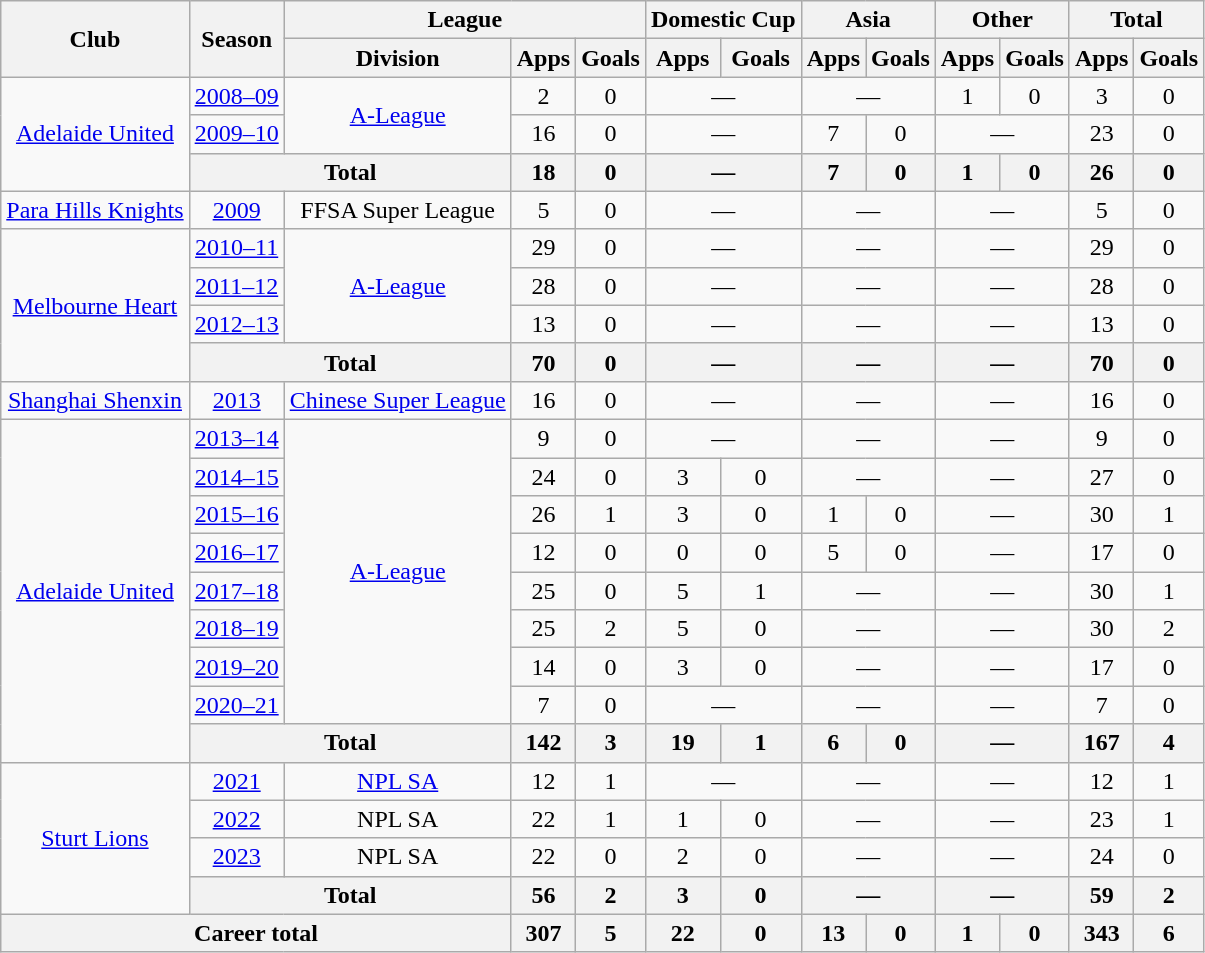<table class="wikitable" style="text-align:center">
<tr>
<th rowspan=2>Club</th>
<th rowspan=2>Season</th>
<th colspan=3>League</th>
<th colspan=2>Domestic Cup</th>
<th colspan=2>Asia</th>
<th colspan=2>Other</th>
<th colspan=2>Total</th>
</tr>
<tr>
<th>Division</th>
<th>Apps</th>
<th>Goals</th>
<th>Apps</th>
<th>Goals</th>
<th>Apps</th>
<th>Goals</th>
<th>Apps</th>
<th>Goals</th>
<th>Apps</th>
<th>Goals</th>
</tr>
<tr>
<td rowspan="3"><a href='#'>Adelaide United</a></td>
<td><a href='#'>2008–09</a></td>
<td rowspan="2"><a href='#'>A-League</a></td>
<td>2</td>
<td>0</td>
<td colspan="2">—</td>
<td colspan="2">—</td>
<td>1</td>
<td>0</td>
<td>3</td>
<td>0</td>
</tr>
<tr>
<td><a href='#'>2009–10</a></td>
<td>16</td>
<td>0</td>
<td colspan="2">—</td>
<td>7</td>
<td>0</td>
<td colspan="2">—</td>
<td>23</td>
<td>0</td>
</tr>
<tr>
<th colspan="2">Total</th>
<th>18</th>
<th>0</th>
<th colspan="2">—</th>
<th>7</th>
<th>0</th>
<th>1</th>
<th>0</th>
<th>26</th>
<th>0</th>
</tr>
<tr>
<td><a href='#'>Para Hills Knights</a></td>
<td><a href='#'>2009</a></td>
<td>FFSA Super League</td>
<td>5</td>
<td>0</td>
<td colspan="2">—</td>
<td colspan="2">—</td>
<td colspan="2">—</td>
<td>5</td>
<td>0</td>
</tr>
<tr>
<td rowspan="4"><a href='#'>Melbourne Heart</a></td>
<td><a href='#'>2010–11</a></td>
<td rowspan="3"><a href='#'>A-League</a></td>
<td>29</td>
<td>0</td>
<td colspan="2">—</td>
<td colspan="2">—</td>
<td colspan="2">—</td>
<td>29</td>
<td>0</td>
</tr>
<tr>
<td><a href='#'>2011–12</a></td>
<td>28</td>
<td>0</td>
<td colspan="2">—</td>
<td colspan="2">—</td>
<td colspan="2">—</td>
<td>28</td>
<td>0</td>
</tr>
<tr>
<td><a href='#'>2012–13</a></td>
<td>13</td>
<td>0</td>
<td colspan="2">—</td>
<td colspan="2">—</td>
<td colspan="2">—</td>
<td>13</td>
<td>0</td>
</tr>
<tr>
<th colspan="2">Total</th>
<th>70</th>
<th>0</th>
<th colspan="2">—</th>
<th colspan="2">—</th>
<th colspan="2">—</th>
<th>70</th>
<th>0</th>
</tr>
<tr>
<td><a href='#'>Shanghai Shenxin</a></td>
<td><a href='#'>2013</a></td>
<td><a href='#'>Chinese Super League</a></td>
<td>16</td>
<td>0</td>
<td colspan="2">—</td>
<td colspan="2">—</td>
<td colspan="2">—</td>
<td>16</td>
<td>0</td>
</tr>
<tr>
<td rowspan="9"><a href='#'>Adelaide United</a></td>
<td><a href='#'>2013–14</a></td>
<td rowspan="8"><a href='#'>A-League</a></td>
<td>9</td>
<td>0</td>
<td colspan="2">—</td>
<td colspan="2">—</td>
<td colspan="2">—</td>
<td>9</td>
<td>0</td>
</tr>
<tr>
<td><a href='#'>2014–15</a></td>
<td>24</td>
<td>0</td>
<td>3</td>
<td>0</td>
<td colspan="2">—</td>
<td colspan="2">—</td>
<td>27</td>
<td>0</td>
</tr>
<tr>
<td><a href='#'>2015–16</a></td>
<td>26</td>
<td>1</td>
<td>3</td>
<td>0</td>
<td>1</td>
<td>0</td>
<td colspan="2">—</td>
<td>30</td>
<td>1</td>
</tr>
<tr>
<td><a href='#'>2016–17</a></td>
<td>12</td>
<td>0</td>
<td>0</td>
<td>0</td>
<td>5</td>
<td>0</td>
<td colspan="2">—</td>
<td>17</td>
<td>0</td>
</tr>
<tr>
<td><a href='#'>2017–18</a></td>
<td>25</td>
<td>0</td>
<td>5</td>
<td>1</td>
<td colspan="2">—</td>
<td colspan="2">—</td>
<td>30</td>
<td>1</td>
</tr>
<tr>
<td><a href='#'>2018–19</a></td>
<td>25</td>
<td>2</td>
<td>5</td>
<td>0</td>
<td colspan="2">—</td>
<td colspan="2">—</td>
<td>30</td>
<td>2</td>
</tr>
<tr>
<td><a href='#'>2019–20</a></td>
<td>14</td>
<td>0</td>
<td>3</td>
<td>0</td>
<td colspan="2">—</td>
<td colspan="2">—</td>
<td>17</td>
<td>0</td>
</tr>
<tr>
<td><a href='#'>2020–21</a></td>
<td>7</td>
<td>0</td>
<td colspan="2">—</td>
<td colspan="2">—</td>
<td colspan="2">—</td>
<td>7</td>
<td>0</td>
</tr>
<tr>
<th colspan="2">Total</th>
<th>142</th>
<th>3</th>
<th>19</th>
<th>1</th>
<th>6</th>
<th>0</th>
<th colspan="2">—</th>
<th>167</th>
<th>4</th>
</tr>
<tr>
<td rowspan=4><a href='#'>Sturt Lions</a></td>
<td><a href='#'>2021</a></td>
<td><a href='#'>NPL SA</a></td>
<td>12</td>
<td>1</td>
<td colspan="2">—</td>
<td colspan="2">—</td>
<td colspan="2">—</td>
<td>12</td>
<td>1</td>
</tr>
<tr>
<td><a href='#'>2022</a></td>
<td>NPL SA</td>
<td>22</td>
<td>1</td>
<td>1</td>
<td>0</td>
<td colspan="2">—</td>
<td colspan="2">—</td>
<td>23</td>
<td>1</td>
</tr>
<tr>
<td><a href='#'>2023</a></td>
<td>NPL SA</td>
<td>22</td>
<td>0</td>
<td>2</td>
<td>0</td>
<td colspan="2">—</td>
<td colspan="2">—</td>
<td>24</td>
<td>0</td>
</tr>
<tr>
<th colspan="2">Total</th>
<th>56</th>
<th>2</th>
<th>3</th>
<th>0</th>
<th colspan="2">—</th>
<th colspan="2">—</th>
<th>59</th>
<th>2</th>
</tr>
<tr>
<th colspan="3">Career total</th>
<th>307</th>
<th>5</th>
<th>22</th>
<th>0</th>
<th>13</th>
<th>0</th>
<th>1</th>
<th>0</th>
<th>343</th>
<th>6</th>
</tr>
</table>
